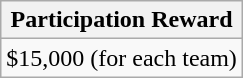<table class="wikitable" style="text-align:center; margin-top:0px;">
<tr>
<th>Participation Reward</th>
</tr>
<tr>
<td>$15,000 (for each team)</td>
</tr>
</table>
